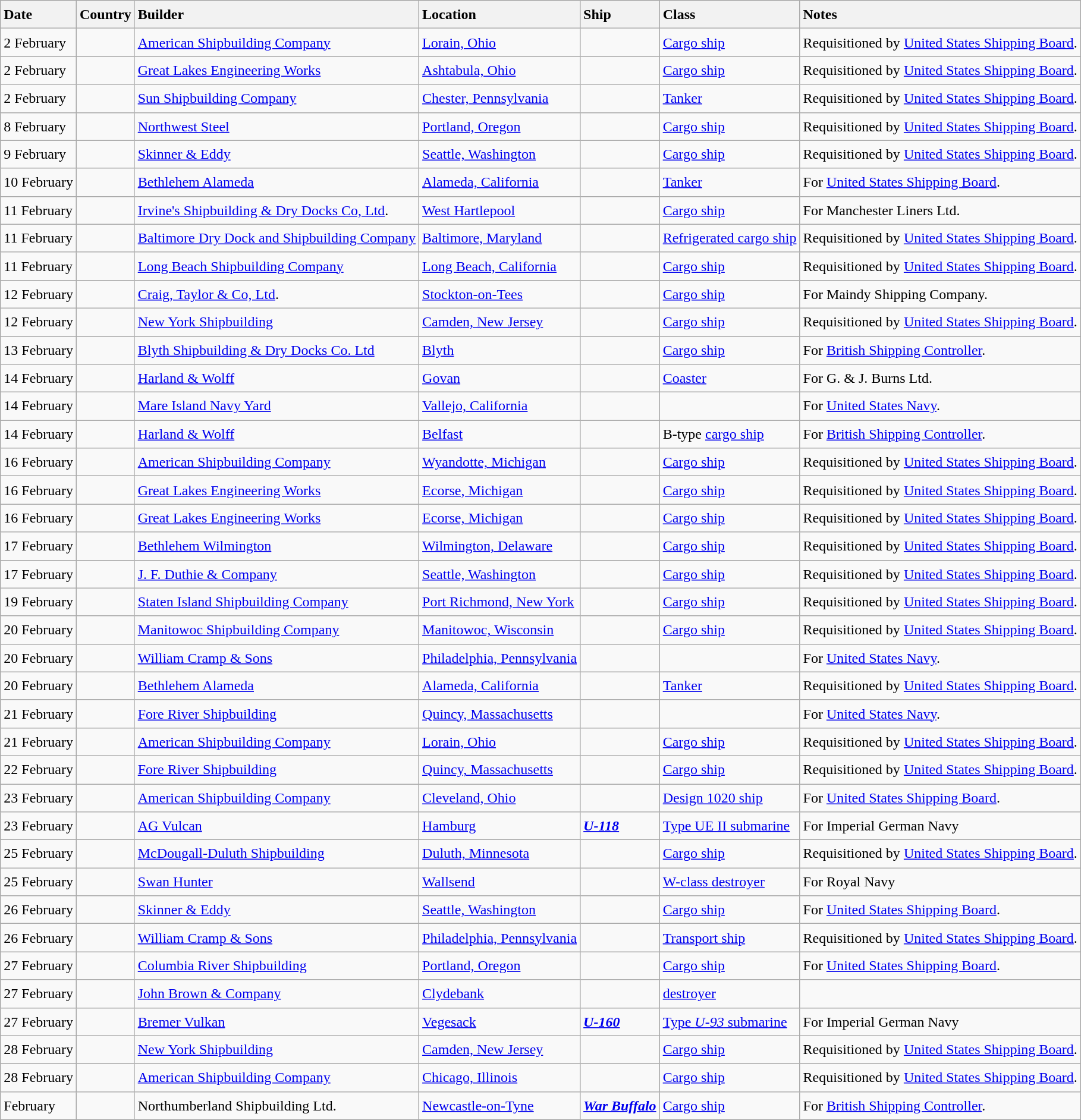<table class="wikitable sortable" style="font-size:1.00em; line-height:1.5em;">
<tr>
<th style="text-align: left;">Date</th>
<th style="text-align: left;">Country</th>
<th style="text-align: left;">Builder</th>
<th style="text-align: left;">Location</th>
<th style="text-align: left;">Ship</th>
<th style="text-align: left;">Class</th>
<th style="text-align: left;">Notes</th>
</tr>
<tr>
<td>2 February</td>
<td></td>
<td><a href='#'>American Shipbuilding Company</a></td>
<td><a href='#'>Lorain, Ohio</a></td>
<td><strong></strong></td>
<td><a href='#'>Cargo ship</a></td>
<td>Requisitioned by <a href='#'>United States Shipping Board</a>.</td>
</tr>
<tr>
<td>2 February</td>
<td></td>
<td><a href='#'>Great Lakes Engineering Works</a></td>
<td><a href='#'>Ashtabula, Ohio</a></td>
<td><strong></strong></td>
<td><a href='#'>Cargo ship</a></td>
<td>Requisitioned by <a href='#'>United States Shipping Board</a>.</td>
</tr>
<tr>
<td>2 February</td>
<td></td>
<td><a href='#'>Sun Shipbuilding Company</a></td>
<td><a href='#'>Chester, Pennsylvania</a></td>
<td><strong></strong></td>
<td><a href='#'>Tanker</a></td>
<td>Requisitioned by <a href='#'>United States Shipping Board</a>.</td>
</tr>
<tr>
<td>8 February</td>
<td></td>
<td><a href='#'>Northwest Steel</a></td>
<td><a href='#'>Portland, Oregon</a></td>
<td><strong></strong></td>
<td><a href='#'>Cargo ship</a></td>
<td>Requisitioned by <a href='#'>United States Shipping Board</a>.</td>
</tr>
<tr>
<td>9 February</td>
<td></td>
<td><a href='#'>Skinner & Eddy</a></td>
<td><a href='#'>Seattle, Washington</a></td>
<td><strong></strong></td>
<td><a href='#'>Cargo ship</a></td>
<td>Requisitioned by <a href='#'>United States Shipping Board</a>.</td>
</tr>
<tr>
<td>10 February</td>
<td></td>
<td><a href='#'>Bethlehem Alameda</a></td>
<td><a href='#'>Alameda, California</a></td>
<td><strong></strong></td>
<td><a href='#'>Tanker</a></td>
<td>For <a href='#'>United States Shipping Board</a>.</td>
</tr>
<tr>
<td>11 February</td>
<td></td>
<td><a href='#'>Irvine's Shipbuilding & Dry Docks Co, Ltd</a>.</td>
<td><a href='#'>West Hartlepool</a></td>
<td><strong></strong></td>
<td><a href='#'>Cargo ship</a></td>
<td>For Manchester Liners Ltd.</td>
</tr>
<tr>
<td>11 February</td>
<td></td>
<td><a href='#'>Baltimore Dry Dock and Shipbuilding Company</a></td>
<td><a href='#'>Baltimore, Maryland</a></td>
<td><strong></strong></td>
<td><a href='#'>Refrigerated cargo ship</a></td>
<td>Requisitioned by <a href='#'>United States Shipping Board</a>.</td>
</tr>
<tr>
<td>11 February</td>
<td></td>
<td><a href='#'>Long Beach Shipbuilding Company</a></td>
<td><a href='#'>Long Beach, California</a></td>
<td><strong></strong></td>
<td><a href='#'>Cargo ship</a></td>
<td>Requisitioned by <a href='#'>United States Shipping Board</a>.</td>
</tr>
<tr>
<td>12 February</td>
<td></td>
<td><a href='#'>Craig, Taylor & Co, Ltd</a>.</td>
<td><a href='#'>Stockton-on-Tees</a></td>
<td><strong></strong></td>
<td><a href='#'>Cargo ship</a></td>
<td>For Maindy Shipping Company.</td>
</tr>
<tr>
<td>12 February</td>
<td></td>
<td><a href='#'>New York Shipbuilding</a></td>
<td><a href='#'>Camden, New Jersey</a></td>
<td><strong></strong></td>
<td><a href='#'>Cargo ship</a></td>
<td>Requisitioned by <a href='#'>United States Shipping Board</a>.</td>
</tr>
<tr ---->
<td>13 February</td>
<td></td>
<td><a href='#'>Blyth Shipbuilding & Dry Docks Co. Ltd</a></td>
<td><a href='#'>Blyth</a></td>
<td><strong></strong></td>
<td><a href='#'>Cargo ship</a></td>
<td>For <a href='#'>British Shipping Controller</a>.</td>
</tr>
<tr ---->
<td>14 February</td>
<td></td>
<td><a href='#'>Harland & Wolff</a></td>
<td><a href='#'>Govan</a></td>
<td><strong></strong></td>
<td><a href='#'>Coaster</a></td>
<td>For G. & J. Burns Ltd.</td>
</tr>
<tr>
<td>14 February</td>
<td></td>
<td><a href='#'>Mare Island Navy Yard</a></td>
<td><a href='#'>Vallejo, California</a></td>
<td><strong></strong></td>
<td></td>
<td>For <a href='#'>United States Navy</a>.</td>
</tr>
<tr ---->
<td>14 February</td>
<td></td>
<td><a href='#'>Harland & Wolff</a></td>
<td><a href='#'>Belfast</a></td>
<td><strong></strong></td>
<td>B-type <a href='#'>cargo ship</a></td>
<td>For <a href='#'>British Shipping Controller</a>.</td>
</tr>
<tr>
<td>16 February</td>
<td></td>
<td><a href='#'>American Shipbuilding Company</a></td>
<td><a href='#'>Wyandotte, Michigan</a></td>
<td><strong></strong></td>
<td><a href='#'>Cargo ship</a></td>
<td>Requisitioned by <a href='#'>United States Shipping Board</a>.</td>
</tr>
<tr>
<td>16 February</td>
<td></td>
<td><a href='#'>Great Lakes Engineering Works</a></td>
<td><a href='#'>Ecorse, Michigan</a></td>
<td><strong></strong></td>
<td><a href='#'>Cargo ship</a></td>
<td>Requisitioned by <a href='#'>United States Shipping Board</a>.</td>
</tr>
<tr>
<td>16 February</td>
<td></td>
<td><a href='#'>Great Lakes Engineering Works</a></td>
<td><a href='#'>Ecorse, Michigan</a></td>
<td><strong></strong></td>
<td><a href='#'>Cargo ship</a></td>
<td>Requisitioned by <a href='#'>United States Shipping Board</a>.</td>
</tr>
<tr>
<td>17 February</td>
<td></td>
<td><a href='#'>Bethlehem Wilmington</a></td>
<td><a href='#'>Wilmington, Delaware</a></td>
<td><strong></strong></td>
<td><a href='#'>Cargo ship</a></td>
<td>Requisitioned by <a href='#'>United States Shipping Board</a>.</td>
</tr>
<tr>
<td>17 February</td>
<td></td>
<td><a href='#'>J. F. Duthie & Company</a></td>
<td><a href='#'>Seattle, Washington</a></td>
<td><strong></strong></td>
<td><a href='#'>Cargo ship</a></td>
<td>Requisitioned by <a href='#'>United States Shipping Board</a>.</td>
</tr>
<tr>
<td>19 February</td>
<td></td>
<td><a href='#'>Staten Island Shipbuilding Company</a></td>
<td><a href='#'>Port Richmond, New York</a></td>
<td><strong></strong></td>
<td><a href='#'>Cargo ship</a></td>
<td>Requisitioned by <a href='#'>United States Shipping Board</a>.</td>
</tr>
<tr>
<td>20 February</td>
<td></td>
<td><a href='#'>Manitowoc Shipbuilding Company</a></td>
<td><a href='#'>Manitowoc, Wisconsin</a></td>
<td><strong></strong></td>
<td><a href='#'>Cargo ship</a></td>
<td>Requisitioned by <a href='#'>United States Shipping Board</a>.</td>
</tr>
<tr>
<td>20 February</td>
<td></td>
<td><a href='#'>William Cramp & Sons</a></td>
<td><a href='#'>Philadelphia, Pennsylvania</a></td>
<td><strong></strong></td>
<td></td>
<td>For <a href='#'>United States Navy</a>.</td>
</tr>
<tr>
<td>20 February</td>
<td></td>
<td><a href='#'>Bethlehem Alameda</a></td>
<td><a href='#'>Alameda, California</a></td>
<td><strong></strong></td>
<td><a href='#'>Tanker</a></td>
<td>Requisitioned by <a href='#'>United States Shipping Board</a>.</td>
</tr>
<tr>
<td>21 February</td>
<td></td>
<td><a href='#'>Fore River Shipbuilding</a></td>
<td><a href='#'>Quincy, Massachusetts</a></td>
<td><strong></strong></td>
<td></td>
<td>For <a href='#'>United States Navy</a>.</td>
</tr>
<tr>
<td>21 February</td>
<td></td>
<td><a href='#'>American Shipbuilding Company</a></td>
<td><a href='#'>Lorain, Ohio</a></td>
<td><strong></strong></td>
<td><a href='#'>Cargo ship</a></td>
<td>Requisitioned by <a href='#'>United States Shipping Board</a>.</td>
</tr>
<tr>
<td>22 February</td>
<td></td>
<td><a href='#'>Fore River Shipbuilding</a></td>
<td><a href='#'>Quincy, Massachusetts</a></td>
<td><strong></strong></td>
<td><a href='#'>Cargo ship</a></td>
<td>Requisitioned by <a href='#'>United States Shipping Board</a>.</td>
</tr>
<tr>
<td>23 February</td>
<td></td>
<td><a href='#'>American Shipbuilding Company</a></td>
<td><a href='#'>Cleveland, Ohio</a></td>
<td><strong></strong></td>
<td><a href='#'>Design 1020 ship</a></td>
<td>For <a href='#'>United States Shipping Board</a>.</td>
</tr>
<tr>
<td>23 February</td>
<td></td>
<td><a href='#'>AG Vulcan</a></td>
<td><a href='#'>Hamburg</a></td>
<td><strong><a href='#'><em>U-118</em></a></strong></td>
<td><a href='#'>Type UE II submarine</a></td>
<td>For Imperial German Navy</td>
</tr>
<tr>
<td>25 February</td>
<td></td>
<td><a href='#'>McDougall-Duluth Shipbuilding</a></td>
<td><a href='#'>Duluth, Minnesota</a></td>
<td><strong></strong></td>
<td><a href='#'>Cargo ship</a></td>
<td>Requisitioned by <a href='#'>United States Shipping Board</a>.</td>
</tr>
<tr>
<td>25 February</td>
<td></td>
<td><a href='#'>Swan Hunter</a></td>
<td><a href='#'>Wallsend</a></td>
<td><strong></strong></td>
<td><a href='#'>W-class destroyer</a></td>
<td>For Royal Navy</td>
</tr>
<tr>
<td>26 February</td>
<td></td>
<td><a href='#'>Skinner & Eddy</a></td>
<td><a href='#'>Seattle, Washington</a></td>
<td><strong></strong></td>
<td><a href='#'>Cargo ship</a></td>
<td>For <a href='#'>United States Shipping Board</a>.</td>
</tr>
<tr>
<td>26 February</td>
<td></td>
<td><a href='#'>William Cramp & Sons</a></td>
<td><a href='#'>Philadelphia, Pennsylvania</a></td>
<td><strong></strong></td>
<td><a href='#'>Transport ship</a></td>
<td>Requisitioned by <a href='#'>United States Shipping Board</a>.</td>
</tr>
<tr>
<td>27 February</td>
<td></td>
<td><a href='#'>Columbia River Shipbuilding</a></td>
<td><a href='#'>Portland, Oregon</a></td>
<td><strong></strong></td>
<td><a href='#'>Cargo ship</a></td>
<td>For <a href='#'>United States Shipping Board</a>.</td>
</tr>
<tr>
<td>27 February</td>
<td></td>
<td><a href='#'>John Brown & Company</a></td>
<td><a href='#'>Clydebank</a></td>
<td><strong></strong></td>
<td> <a href='#'>destroyer</a></td>
<td></td>
</tr>
<tr>
<td>27 February</td>
<td></td>
<td><a href='#'>Bremer Vulkan</a></td>
<td><a href='#'>Vegesack</a></td>
<td><strong><a href='#'><em>U-160</em></a></strong></td>
<td><a href='#'>Type <em>U-93</em> submarine</a></td>
<td>For Imperial German Navy</td>
</tr>
<tr>
<td>28 February</td>
<td></td>
<td><a href='#'>New York Shipbuilding</a></td>
<td><a href='#'>Camden, New Jersey</a></td>
<td><strong></strong></td>
<td><a href='#'>Cargo ship</a></td>
<td>Requisitioned by <a href='#'>United States Shipping Board</a>.</td>
</tr>
<tr>
<td>28 February</td>
<td></td>
<td><a href='#'>American Shipbuilding Company</a></td>
<td><a href='#'>Chicago, Illinois</a></td>
<td><strong></strong></td>
<td><a href='#'>Cargo ship</a></td>
<td>Requisitioned by <a href='#'>United States Shipping Board</a>.</td>
</tr>
<tr>
<td>February</td>
<td></td>
<td>Northumberland Shipbuilding Ltd.</td>
<td><a href='#'>Newcastle-on-Tyne</a></td>
<td><strong><a href='#'><em>War Buffalo</em></a></strong></td>
<td><a href='#'>Cargo ship</a></td>
<td>For <a href='#'>British Shipping Controller</a>.</td>
</tr>
</table>
